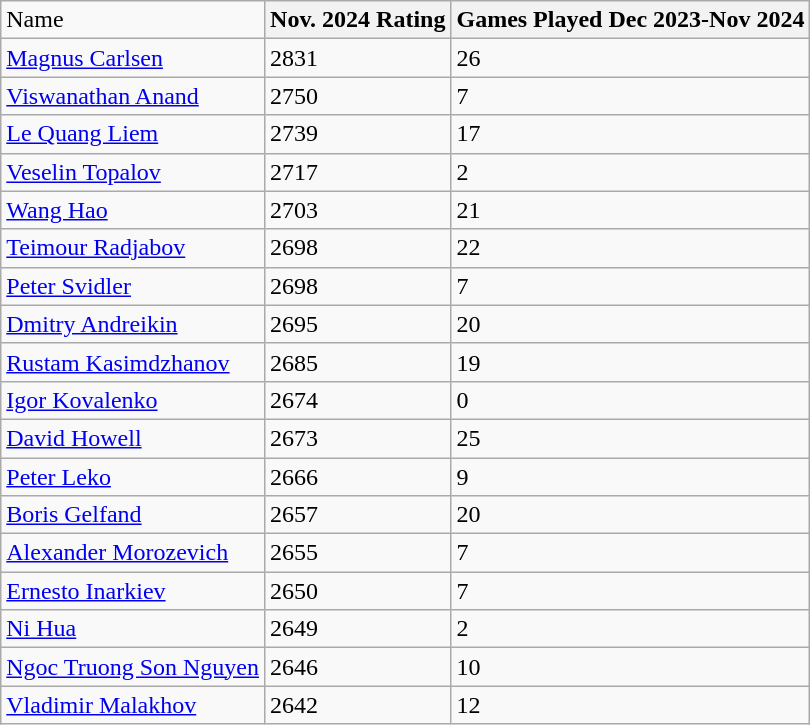<table class="wikitable">
<tr>
<td>Name</td>
<th>Nov. 2024 Rating</th>
<th>Games Played Dec 2023-Nov 2024</th>
</tr>
<tr>
<td><a href='#'>Magnus Carlsen</a></td>
<td>2831</td>
<td>26</td>
</tr>
<tr>
<td><a href='#'>Viswanathan Anand</a></td>
<td>2750</td>
<td>7</td>
</tr>
<tr>
<td><a href='#'>Le Quang Liem</a></td>
<td>2739</td>
<td>17</td>
</tr>
<tr>
<td><a href='#'>Veselin Topalov</a></td>
<td>2717</td>
<td>2</td>
</tr>
<tr>
<td><a href='#'>Wang Hao</a></td>
<td>2703</td>
<td>21</td>
</tr>
<tr>
<td><a href='#'>Teimour Radjabov</a></td>
<td>2698</td>
<td>22</td>
</tr>
<tr>
<td><a href='#'>Peter Svidler</a></td>
<td>2698</td>
<td>7</td>
</tr>
<tr>
<td><a href='#'>Dmitry Andreikin</a></td>
<td>2695</td>
<td>20</td>
</tr>
<tr>
<td><a href='#'>Rustam Kasimdzhanov</a></td>
<td>2685</td>
<td>19</td>
</tr>
<tr>
<td><a href='#'>Igor Kovalenko</a></td>
<td>2674</td>
<td>0</td>
</tr>
<tr>
<td><a href='#'>David Howell</a></td>
<td>2673</td>
<td>25</td>
</tr>
<tr>
<td><a href='#'>Peter Leko</a></td>
<td>2666</td>
<td>9</td>
</tr>
<tr>
<td><a href='#'>Boris Gelfand</a></td>
<td>2657</td>
<td>20</td>
</tr>
<tr>
<td><a href='#'>Alexander Morozevich</a></td>
<td>2655</td>
<td>7</td>
</tr>
<tr>
<td><a href='#'>Ernesto Inarkiev</a></td>
<td>2650</td>
<td>7</td>
</tr>
<tr>
<td><a href='#'>Ni Hua</a></td>
<td>2649</td>
<td>2</td>
</tr>
<tr>
<td><a href='#'>Ngoc Truong Son Nguyen</a></td>
<td>2646</td>
<td>10</td>
</tr>
<tr>
<td><a href='#'>Vladimir Malakhov</a></td>
<td>2642</td>
<td>12</td>
</tr>
</table>
